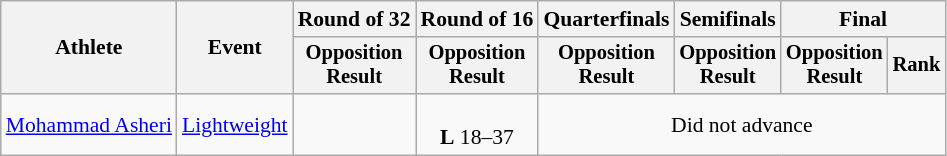<table class="wikitable" style="font-size:90%">
<tr>
<th rowspan="2">Athlete</th>
<th rowspan="2">Event</th>
<th>Round of 32</th>
<th>Round of 16</th>
<th>Quarterfinals</th>
<th>Semifinals</th>
<th colspan=2>Final</th>
</tr>
<tr style="font-size:95%">
<th>Opposition<br>Result</th>
<th>Opposition<br>Result</th>
<th>Opposition<br>Result</th>
<th>Opposition<br>Result</th>
<th>Opposition<br>Result</th>
<th>Rank</th>
</tr>
<tr align=center>
<td align=left><a href='#'>Mohammad Asheri</a></td>
<td align=left><a href='#'>Lightweight</a></td>
<td></td>
<td><br><strong>L</strong> 18–37</td>
<td colspan=4>Did not advance</td>
</tr>
</table>
